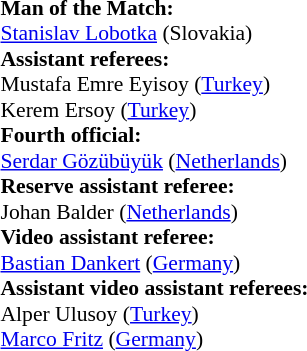<table style="width:50%;font-size:90%">
<tr>
<td><br><strong>Man of the Match:</strong>
<br><a href='#'>Stanislav Lobotka</a> (Slovakia)<br><strong>Assistant referees:</strong>
<br>Mustafa Emre Eyisoy (<a href='#'>Turkey</a>)
<br>Kerem Ersoy (<a href='#'>Turkey</a>)
<br><strong>Fourth official:</strong>
<br><a href='#'>Serdar Gözübüyük</a> (<a href='#'>Netherlands</a>)
<br><strong>Reserve assistant referee:</strong>
<br>Johan Balder (<a href='#'>Netherlands</a>)
<br><strong>Video assistant referee:</strong>
<br><a href='#'>Bastian Dankert</a> (<a href='#'>Germany</a>)
<br><strong>Assistant video assistant referees:</strong>
<br>Alper Ulusoy (<a href='#'>Turkey</a>)
<br><a href='#'>Marco Fritz</a> (<a href='#'>Germany</a>)</td>
</tr>
</table>
